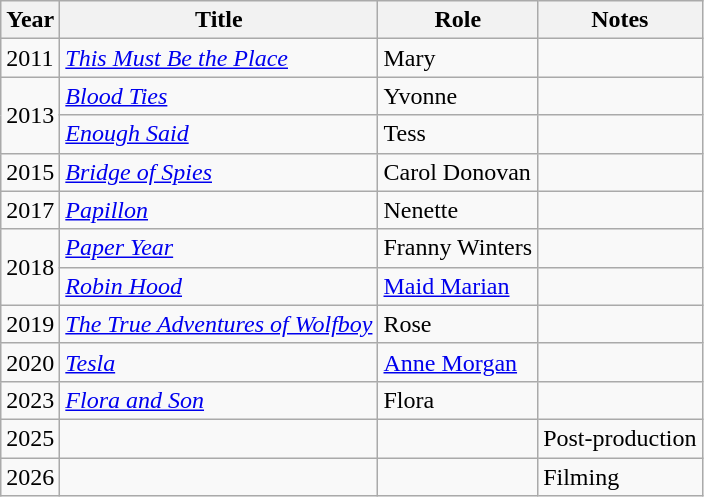<table class="wikitable sortable">
<tr>
<th>Year</th>
<th>Title</th>
<th>Role</th>
<th class="unsortable">Notes</th>
</tr>
<tr>
<td>2011</td>
<td><em><a href='#'>This Must Be the Place</a></em></td>
<td>Mary</td>
<td></td>
</tr>
<tr>
<td rowspan="2">2013</td>
<td><em><a href='#'>Blood Ties</a></em></td>
<td>Yvonne</td>
<td></td>
</tr>
<tr>
<td><em><a href='#'>Enough Said</a></em></td>
<td>Tess</td>
<td></td>
</tr>
<tr>
<td>2015</td>
<td><em><a href='#'>Bridge of Spies</a></em></td>
<td>Carol Donovan</td>
<td></td>
</tr>
<tr>
<td>2017</td>
<td><em><a href='#'>Papillon</a></em></td>
<td>Nenette</td>
<td></td>
</tr>
<tr>
<td rowspan="2">2018</td>
<td><em><a href='#'>Paper Year</a></em></td>
<td>Franny Winters</td>
<td></td>
</tr>
<tr>
<td><em><a href='#'>Robin Hood</a></em></td>
<td><a href='#'>Maid Marian</a></td>
<td></td>
</tr>
<tr>
<td>2019</td>
<td><em><a href='#'>The True Adventures of Wolfboy</a></em></td>
<td>Rose</td>
<td></td>
</tr>
<tr>
<td>2020</td>
<td><em><a href='#'>Tesla</a></em></td>
<td><a href='#'>Anne Morgan</a></td>
<td></td>
</tr>
<tr>
<td>2023</td>
<td><em><a href='#'>Flora and Son</a></em></td>
<td>Flora</td>
<td></td>
</tr>
<tr>
<td>2025</td>
<td></td>
<td></td>
<td>Post-production</td>
</tr>
<tr>
<td>2026</td>
<td></td>
<td></td>
<td>Filming</td>
</tr>
</table>
